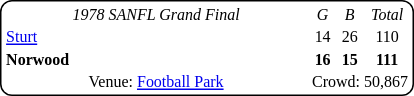<table style="margin-right:4px; margin-top:8px; float:right; border:1px #000 solid; border-radius:8px; background:#fff; font-family:Verdana; font-size:8pt; text-align:center;">
<tr>
<td width=200><em>1978 SANFL Grand Final</em></td>
<td><em>G</em></td>
<td><em>B</em></td>
<td><em>Total</em></td>
</tr>
<tr>
<td style="text-align:left"><a href='#'>Sturt</a></td>
<td>14</td>
<td>26</td>
<td>110</td>
</tr>
<tr>
<td style="text-align:left"><strong>Norwood</strong></td>
<td><strong>16</strong></td>
<td><strong>15</strong></td>
<td><strong>111</strong></td>
</tr>
<tr>
<td>Venue: <a href='#'>Football Park</a></td>
<td colspan=3>Crowd: 50,867</td>
</tr>
</table>
